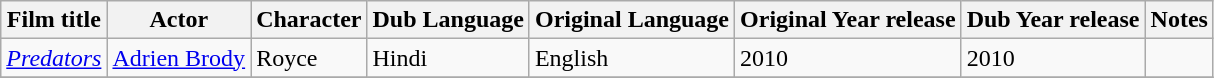<table class="wikitable">
<tr>
<th>Film title</th>
<th>Actor</th>
<th>Character</th>
<th>Dub Language</th>
<th>Original Language</th>
<th>Original Year release</th>
<th>Dub Year release</th>
<th>Notes</th>
</tr>
<tr>
<td><em><a href='#'>Predators</a></em></td>
<td><a href='#'>Adrien Brody</a></td>
<td>Royce</td>
<td>Hindi</td>
<td>English</td>
<td>2010</td>
<td>2010</td>
<td></td>
</tr>
<tr>
</tr>
</table>
